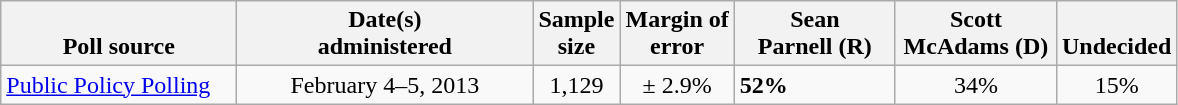<table class="wikitable">
<tr valign= bottom>
<th style="width:150px;">Poll source</th>
<th style="width:190px;">Date(s)<br>administered</th>
<th class=small>Sample<br>size</th>
<th>Margin of<br>error</th>
<th style="width:100px;">Sean<br>Parnell (R)</th>
<th style="width:100px;">Scott<br>McAdams (D)</th>
<th style="width:40px;">Undecided</th>
</tr>
<tr>
<td><a href='#'>Public Policy Polling</a></td>
<td align=center>February 4–5, 2013</td>
<td align=center>1,129</td>
<td align=center>± 2.9%</td>
<td><strong>52%</strong></td>
<td align=center>34%</td>
<td align=center>15%</td>
</tr>
</table>
